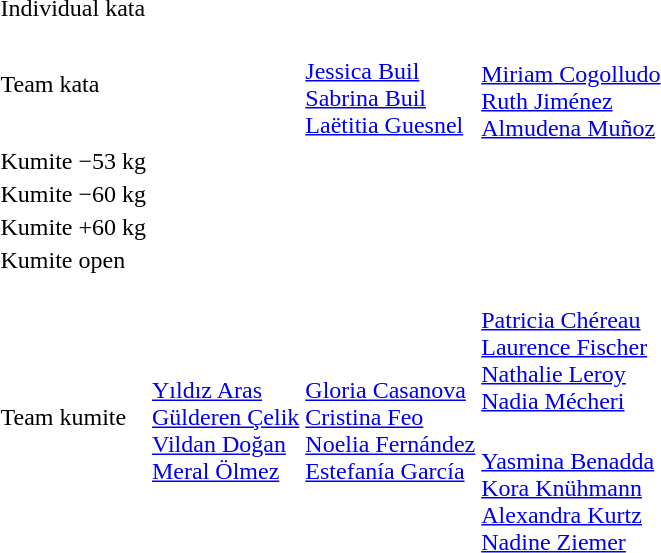<table>
<tr>
<td rowspan=2>Individual kata</td>
<td rowspan=2></td>
<td rowspan=2></td>
<td></td>
</tr>
<tr>
<td></td>
</tr>
<tr>
<td rowspan=2>Team kata</td>
<td rowspan=2></td>
<td rowspan=2><br><a href='#'>Jessica Buil</a><br><a href='#'>Sabrina Buil</a><br><a href='#'>Laëtitia Guesnel</a></td>
<td></td>
</tr>
<tr>
<td><br><a href='#'>Miriam Cogolludo</a><br><a href='#'>Ruth Jiménez</a><br><a href='#'>Almudena Muñoz</a></td>
</tr>
<tr>
<td rowspan=2>Kumite −53 kg</td>
<td rowspan=2></td>
<td rowspan=2></td>
<td></td>
</tr>
<tr>
<td></td>
</tr>
<tr>
<td rowspan=2>Kumite −60 kg</td>
<td rowspan=2></td>
<td rowspan=2></td>
<td></td>
</tr>
<tr>
<td></td>
</tr>
<tr>
<td rowspan=2>Kumite +60 kg</td>
<td rowspan=2></td>
<td rowspan=2></td>
<td></td>
</tr>
<tr>
<td></td>
</tr>
<tr>
<td rowspan=2>Kumite open</td>
<td rowspan=2></td>
<td rowspan=2></td>
<td></td>
</tr>
<tr>
<td></td>
</tr>
<tr>
<td rowspan=2>Team kumite</td>
<td rowspan=2><br><a href='#'>Yıldız Aras</a><br><a href='#'>Gülderen Çelik</a><br><a href='#'>Vildan Doğan</a><br><a href='#'>Meral Ölmez</a></td>
<td rowspan=2><br><a href='#'>Gloria Casanova</a><br><a href='#'>Cristina Feo</a><br><a href='#'>Noelia Fernández</a><br><a href='#'>Estefanía García</a></td>
<td><br><a href='#'>Patricia Chéreau</a><br><a href='#'>Laurence Fischer</a><br><a href='#'>Nathalie Leroy</a><br><a href='#'>Nadia Mécheri</a></td>
</tr>
<tr>
<td><br><a href='#'>Yasmina Benadda</a><br><a href='#'>Kora Knühmann</a><br><a href='#'>Alexandra Kurtz</a><br><a href='#'>Nadine Ziemer</a></td>
</tr>
</table>
